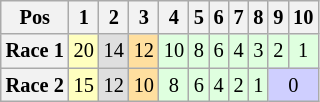<table class="wikitable" style="font-size: 85%;">
<tr>
<th>Pos</th>
<th>1</th>
<th>2</th>
<th>3</th>
<th>4</th>
<th>5</th>
<th>6</th>
<th>7</th>
<th>8</th>
<th>9</th>
<th>10</th>
</tr>
<tr align="center">
<th>Race 1</th>
<td style="background:#FFFFBF;">20</td>
<td style="background:#DFDFDF;">14</td>
<td style="background:#FFDF9F;">12</td>
<td style="background:#DFFFDF;">10</td>
<td style="background:#DFFFDF;">8</td>
<td style="background:#DFFFDF;">6</td>
<td style="background:#DFFFDF;">4</td>
<td style="background:#DFFFDF;">3</td>
<td style="background:#DFFFDF;">2</td>
<td style="background:#DFFFDF;">1</td>
</tr>
<tr align="center">
<th>Race 2</th>
<td style="background:#FFFFBF;">15</td>
<td style="background:#DFDFDF;">12</td>
<td style="background:#FFDF9F;">10</td>
<td style="background:#DFFFDF;">8</td>
<td style="background:#DFFFDF;">6</td>
<td style="background:#DFFFDF;">4</td>
<td style="background:#DFFFDF;">2</td>
<td style="background:#DFFFDF;">1</td>
<td colspan=2 style="background:#cfcfff;">0</td>
</tr>
</table>
